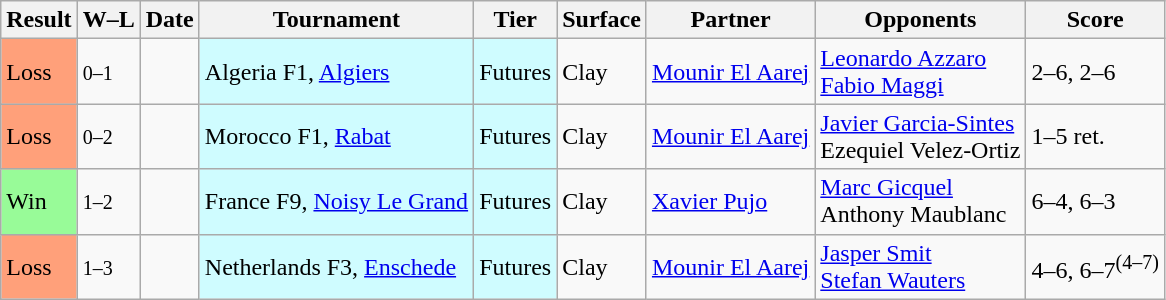<table class="sortable wikitable">
<tr>
<th>Result</th>
<th class="unsortable">W–L</th>
<th>Date</th>
<th>Tournament</th>
<th>Tier</th>
<th>Surface</th>
<th>Partner</th>
<th>Opponents</th>
<th class="unsortable">Score</th>
</tr>
<tr>
<td style="background:#ffa07a;">Loss</td>
<td><small>0–1</small></td>
<td></td>
<td style="background:#cffcff;">Algeria F1, <a href='#'>Algiers</a></td>
<td style="background:#cffcff;">Futures</td>
<td>Clay</td>
<td> <a href='#'>Mounir El Aarej</a></td>
<td> <a href='#'>Leonardo Azzaro</a> <br>  <a href='#'>Fabio Maggi</a></td>
<td>2–6, 2–6</td>
</tr>
<tr>
<td style="background:#ffa07a;">Loss</td>
<td><small>0–2</small></td>
<td></td>
<td style="background:#cffcff;">Morocco F1, <a href='#'>Rabat</a></td>
<td style="background:#cffcff;">Futures</td>
<td>Clay</td>
<td> <a href='#'>Mounir El Aarej</a></td>
<td> <a href='#'>Javier Garcia-Sintes</a> <br>  Ezequiel Velez-Ortiz</td>
<td>1–5 ret.</td>
</tr>
<tr>
<td style="background:#98fb98;">Win</td>
<td><small>1–2</small></td>
<td></td>
<td style="background:#cffcff;">France F9, <a href='#'>Noisy Le Grand</a></td>
<td style="background:#cffcff;">Futures</td>
<td>Clay</td>
<td> <a href='#'>Xavier Pujo</a></td>
<td> <a href='#'>Marc Gicquel</a> <br>  Anthony Maublanc</td>
<td>6–4, 6–3</td>
</tr>
<tr>
<td style="background:#ffa07a;">Loss</td>
<td><small>1–3</small></td>
<td></td>
<td style="background:#cffcff;">Netherlands F3, <a href='#'>Enschede</a></td>
<td style="background:#cffcff;">Futures</td>
<td>Clay</td>
<td> <a href='#'>Mounir El Aarej</a></td>
<td> <a href='#'>Jasper Smit</a> <br>  <a href='#'>Stefan Wauters</a></td>
<td>4–6, 6–7<sup>(4–7)</sup></td>
</tr>
</table>
